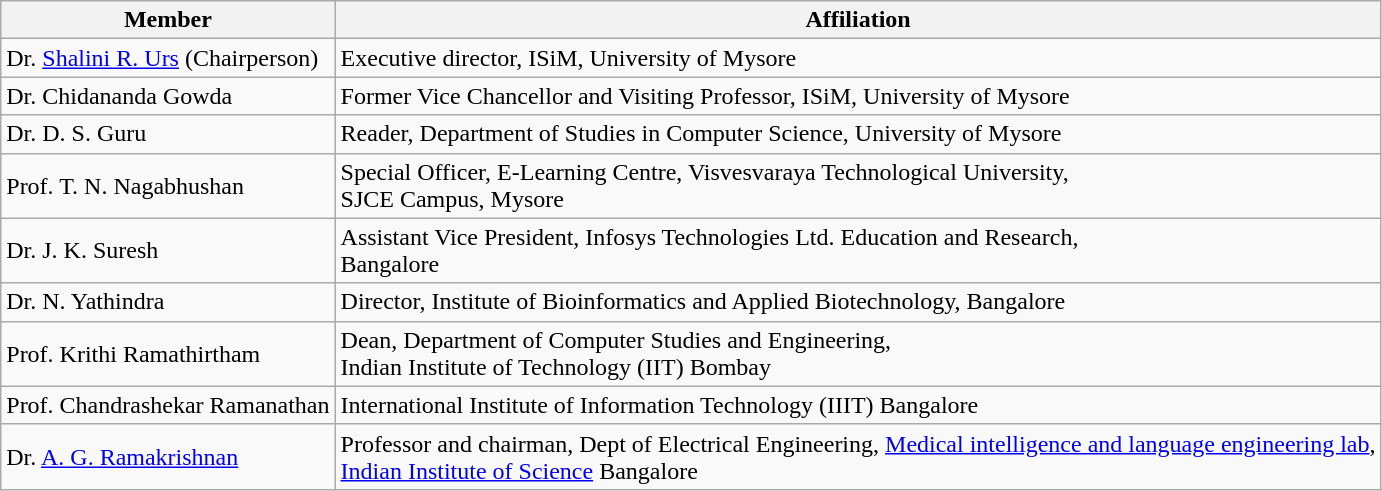<table class="wikitable">
<tr>
<th>Member</th>
<th>Affiliation</th>
</tr>
<tr>
<td>Dr. <a href='#'>Shalini R. Urs</a> (Chairperson)</td>
<td>Executive director, ISiM, University of Mysore</td>
</tr>
<tr>
<td>Dr. Chidananda Gowda</td>
<td>Former Vice Chancellor and Visiting Professor, ISiM, University of Mysore</td>
</tr>
<tr>
<td>Dr. D. S. Guru</td>
<td>Reader, Department of Studies in Computer Science, University of Mysore</td>
</tr>
<tr>
<td>Prof. T. N. Nagabhushan</td>
<td>Special Officer, E-Learning Centre, Visvesvaraya Technological University,<br>SJCE Campus, Mysore</td>
</tr>
<tr>
<td>Dr. J. K. Suresh</td>
<td>Assistant Vice President, Infosys Technologies Ltd. Education and Research,<br>Bangalore</td>
</tr>
<tr>
<td>Dr. N. Yathindra</td>
<td>Director, Institute of Bioinformatics and Applied Biotechnology, Bangalore</td>
</tr>
<tr>
<td>Prof. Krithi Ramathirtham</td>
<td>Dean, Department of Computer Studies and Engineering,<br>Indian Institute of Technology (IIT) Bombay</td>
</tr>
<tr>
<td>Prof. Chandrashekar Ramanathan</td>
<td>International Institute of Information Technology (IIIT) Bangalore</td>
</tr>
<tr>
<td>Dr. <a href='#'>A. G. Ramakrishnan</a></td>
<td>Professor and chairman, Dept of Electrical Engineering, <a href='#'>Medical intelligence and language engineering lab</a>, <br><a href='#'>Indian Institute of Science</a> Bangalore</td>
</tr>
</table>
